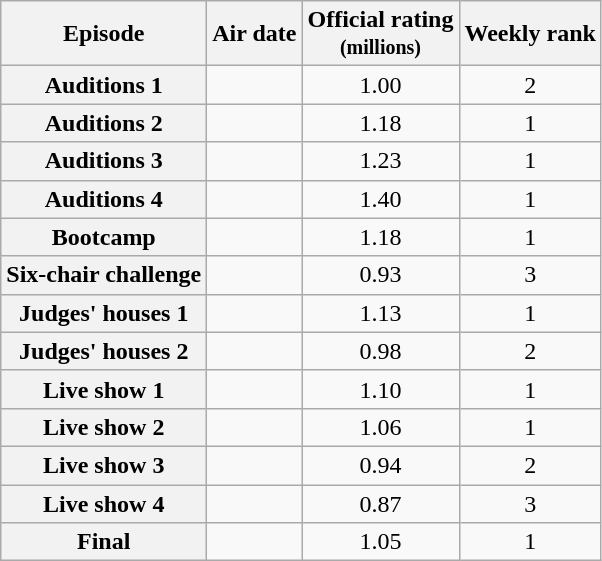<table class="wikitable sortable" style="text-align:center">
<tr>
<th scope="col">Episode</th>
<th scope="col">Air date</th>
<th scope="col">Official rating<br><small>(millions)</small></th>
<th scope="col">Weekly rank</th>
</tr>
<tr>
<th scope="row">Auditions 1</th>
<td></td>
<td>1.00</td>
<td>2</td>
</tr>
<tr>
<th scope="row">Auditions 2</th>
<td></td>
<td>1.18</td>
<td>1</td>
</tr>
<tr>
<th scope="row">Auditions 3</th>
<td></td>
<td>1.23</td>
<td>1</td>
</tr>
<tr>
<th scope="row">Auditions 4</th>
<td></td>
<td>1.40</td>
<td>1</td>
</tr>
<tr>
<th scope="row">Bootcamp</th>
<td></td>
<td>1.18</td>
<td>1</td>
</tr>
<tr>
<th scope="row">Six-chair challenge</th>
<td></td>
<td>0.93</td>
<td>3</td>
</tr>
<tr>
<th scope="row">Judges' houses 1</th>
<td></td>
<td>1.13</td>
<td>1</td>
</tr>
<tr>
<th scope="row">Judges' houses 2</th>
<td></td>
<td>0.98</td>
<td>2</td>
</tr>
<tr>
<th scope="row">Live show 1</th>
<td></td>
<td>1.10</td>
<td>1</td>
</tr>
<tr>
<th scope="row">Live show 2</th>
<td></td>
<td>1.06</td>
<td>1</td>
</tr>
<tr>
<th scope="row">Live show 3</th>
<td></td>
<td>0.94</td>
<td>2</td>
</tr>
<tr>
<th scope="row">Live show 4</th>
<td></td>
<td>0.87</td>
<td>3</td>
</tr>
<tr>
<th scope="row">Final</th>
<td></td>
<td>1.05</td>
<td>1</td>
</tr>
</table>
